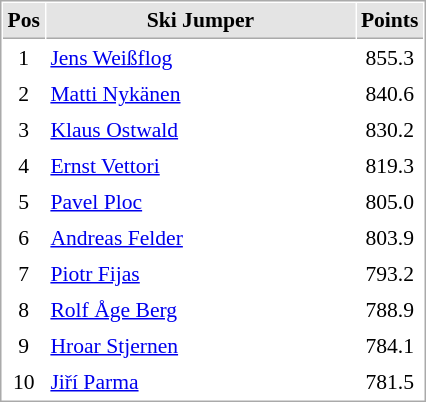<table cellspacing="1" cellpadding="3" style="border:1px solid #AAAAAA;font-size:90%">
<tr bgcolor="#E4E4E4">
<th style="border-bottom:1px solid #AAAAAA" width=10>Pos</th>
<th style="border-bottom:1px solid #AAAAAA" width=200>Ski Jumper</th>
<th style="border-bottom:1px solid #AAAAAA" width=20>Points</th>
</tr>
<tr align="center">
<td>1</td>
<td align="left"> <a href='#'>Jens Weißflog</a></td>
<td>855.3</td>
</tr>
<tr align="center">
<td>2</td>
<td align="left"> <a href='#'>Matti Nykänen</a></td>
<td>840.6</td>
</tr>
<tr align="center">
<td>3</td>
<td align="left"> <a href='#'>Klaus Ostwald</a></td>
<td>830.2</td>
</tr>
<tr align="center">
<td>4</td>
<td align="left"> <a href='#'>Ernst Vettori</a></td>
<td>819.3</td>
</tr>
<tr align="center">
<td>5</td>
<td align="left"> <a href='#'>Pavel Ploc</a></td>
<td>805.0</td>
</tr>
<tr align="center">
<td>6</td>
<td align="left"> <a href='#'>Andreas Felder</a></td>
<td>803.9</td>
</tr>
<tr align="center">
<td>7</td>
<td align="left"> <a href='#'>Piotr Fijas</a></td>
<td>793.2</td>
</tr>
<tr align="center">
<td>8</td>
<td align="left"> <a href='#'>Rolf Åge Berg</a></td>
<td>788.9</td>
</tr>
<tr align="center">
<td>9</td>
<td align="left"> <a href='#'>Hroar Stjernen</a></td>
<td>784.1</td>
</tr>
<tr align="center">
<td>10</td>
<td align="left"> <a href='#'>Jiří Parma</a></td>
<td>781.5</td>
</tr>
</table>
